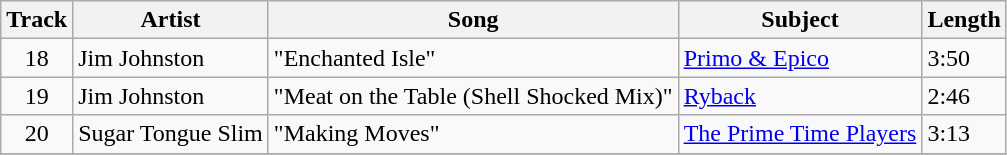<table class="wikitable">
<tr>
<th>Track</th>
<th>Artist</th>
<th>Song</th>
<th>Subject</th>
<th>Length</th>
</tr>
<tr>
<td align=center>18</td>
<td>Jim Johnston</td>
<td>"Enchanted Isle"</td>
<td><a href='#'>Primo & Epico</a></td>
<td>3:50</td>
</tr>
<tr>
<td align=center>19</td>
<td>Jim Johnston</td>
<td>"Meat on the Table (Shell Shocked Mix)"</td>
<td><a href='#'>Ryback</a></td>
<td>2:46</td>
</tr>
<tr>
<td align=center>20</td>
<td>Sugar Tongue Slim</td>
<td>"Making Moves"</td>
<td><a href='#'>The Prime Time Players</a></td>
<td>3:13</td>
</tr>
<tr>
</tr>
</table>
